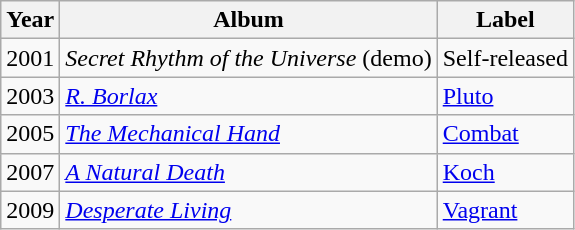<table class=wikitable>
<tr>
<th>Year</th>
<th>Album</th>
<th>Label</th>
</tr>
<tr>
<td>2001</td>
<td><em>Secret Rhythm of the Universe</em> (demo)</td>
<td>Self-released</td>
</tr>
<tr>
<td>2003</td>
<td><em><a href='#'>R. Borlax</a></em></td>
<td><a href='#'>Pluto</a></td>
</tr>
<tr>
<td>2005</td>
<td><em><a href='#'>The Mechanical Hand</a></em></td>
<td><a href='#'>Combat</a></td>
</tr>
<tr>
<td>2007</td>
<td><em><a href='#'>A Natural Death</a></em></td>
<td><a href='#'>Koch</a></td>
</tr>
<tr>
<td>2009</td>
<td><em><a href='#'>Desperate Living</a></em></td>
<td><a href='#'>Vagrant</a></td>
</tr>
</table>
